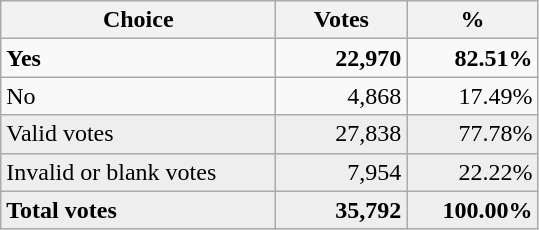<table class="wikitable">
<tr>
<th style=width:11em>Choice</th>
<th style=width:5em>Votes</th>
<th style=width:5em>%</th>
</tr>
<tr>
<td> <strong>Yes</strong></td>
<td style="text-align: right;"><strong>22,970</strong></td>
<td style="text-align: right;"><strong>82.51%</strong></td>
</tr>
<tr>
<td> No</td>
<td style="text-align: right;">4,868</td>
<td style="text-align: right;">17.49%</td>
</tr>
<tr style="background-color:#eeeeee" |>
<td>Valid votes</td>
<td style="text-align: right;">27,838</td>
<td style="text-align: right;">77.78%</td>
</tr>
<tr style="background-color:#eeeeee" |>
<td>Invalid or blank votes</td>
<td style="text-align: right;">7,954</td>
<td style="text-align: right;">22.22%</td>
</tr>
<tr style="background-color:#eeeeee" |>
<td><strong>Total votes </strong></td>
<td style="text-align: right;"><strong>35,792</strong></td>
<td style="text-align: right;"><strong>100.00%</strong></td>
</tr>
</table>
